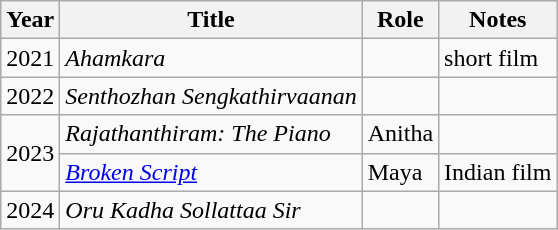<table class="wikitable sortable">
<tr>
<th scope="col">Year</th>
<th scope="col">Title</th>
<th scope="col">Role</th>
<th scope="col">Notes</th>
</tr>
<tr>
<td>2021</td>
<td><em>Ahamkara</em></td>
<td></td>
<td>short film</td>
</tr>
<tr>
<td>2022</td>
<td><em>Senthozhan Sengkathirvaanan</em></td>
<td></td>
<td></td>
</tr>
<tr>
<td rowspan="2">2023</td>
<td><em>Rajathanthiram: The Piano</em></td>
<td>Anitha</td>
<td></td>
</tr>
<tr>
<td><em><a href='#'>Broken Script</a></em></td>
<td>Maya</td>
<td>Indian film</td>
</tr>
<tr>
<td>2024</td>
<td><em>Oru Kadha Sollattaa Sir</em></td>
<td></td>
<td></td>
</tr>
</table>
